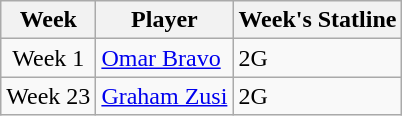<table class=wikitable>
<tr>
<th>Week</th>
<th>Player</th>
<th>Week's Statline</th>
</tr>
<tr>
<td align=center>Week 1</td>
<td> <a href='#'>Omar Bravo</a></td>
<td>2G</td>
</tr>
<tr>
<td align=center>Week 23</td>
<td> <a href='#'>Graham Zusi</a></td>
<td>2G</td>
</tr>
</table>
